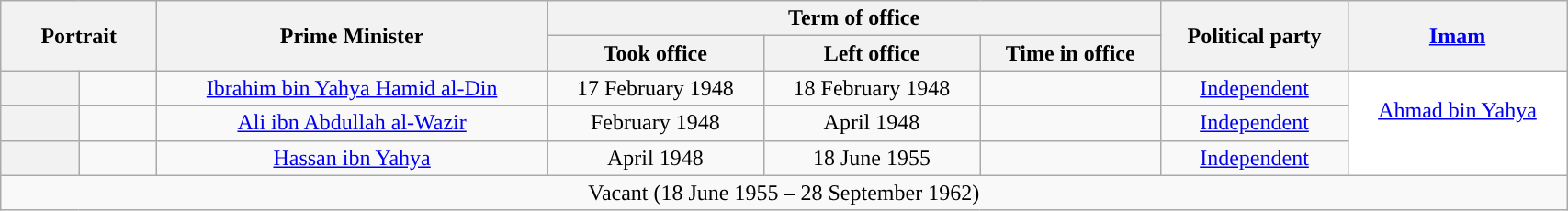<table class="wikitable" style="text-align:center; border:1px #aaf solid; width:90%;">
<tr>
<th rowspan="2" colspan="2" width="80px">Portrait</th>
<th rowspan="2">Prime Minister<br></th>
<th colspan="3">Term of office</th>
<th rowspan="2">Political party</th>
<th rowspan="2"><a href='#'>Imam</a><br></th>
</tr>
<tr>
<th>Took office</th>
<th>Left office</th>
<th>Time in office</th>
</tr>
<tr>
<th style="background:"></th>
<td></td>
<td><a href='#'>Ibrahim bin Yahya Hamid al-Din</a><br></td>
<td>17 February 1948</td>
<td>18 February 1948</td>
<td></td>
<td><a href='#'>Independent</a></td>
<td style="background:White;" rowspan=3><a href='#'>Ahmad bin Yahya</a><br><br></td>
</tr>
<tr>
<th style="background:"></th>
<td></td>
<td><a href='#'>Ali ibn Abdullah al-Wazir</a><br></td>
<td>February 1948</td>
<td>April 1948</td>
<td></td>
<td><a href='#'>Independent</a></td>
</tr>
<tr>
<th style="background:"></th>
<td></td>
<td><a href='#'>Hassan ibn Yahya</a><br></td>
<td>April 1948</td>
<td>18 June 1955</td>
<td></td>
<td><a href='#'>Independent</a></td>
</tr>
<tr>
<td colspan="8">Vacant (18 June 1955 – 28 September 1962)</td>
</tr>
</table>
